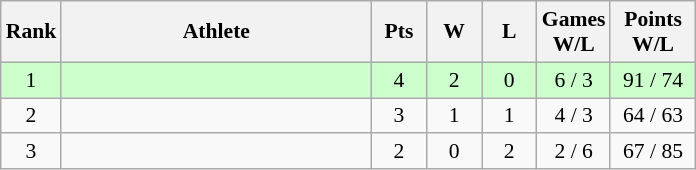<table class="wikitable" style="text-align: center; font-size:90% ">
<tr>
<th width="20">Rank</th>
<th width="200">Athlete</th>
<th width="30">Pts</th>
<th width="30">W</th>
<th width="30">L</th>
<th width="40">Games<br>W/L</th>
<th width="50">Points<br>W/L</th>
</tr>
<tr bgcolor=#ccffcc>
<td>1</td>
<td align=left></td>
<td>4</td>
<td>2</td>
<td>0</td>
<td>6 / 3</td>
<td>91 / 74</td>
</tr>
<tr>
<td>2</td>
<td align=left></td>
<td>3</td>
<td>1</td>
<td>1</td>
<td>4 / 3</td>
<td>64 / 63</td>
</tr>
<tr>
<td>3</td>
<td align=left></td>
<td>2</td>
<td>0</td>
<td>2</td>
<td>2 / 6</td>
<td>67 / 85</td>
</tr>
</table>
